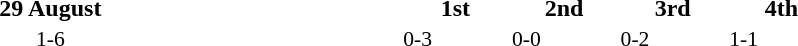<table width=60% cellspacing=1>
<tr>
<th width=20%></th>
<th width=12%>29 August</th>
<th width=20%></th>
<th width=8%>1st</th>
<th width=8%>2nd</th>
<th width=8%>3rd</th>
<th width=8%>4th</th>
</tr>
<tr style=font-size:90%>
<td align=right></td>
<td align=center>1-6</td>
<td><strong></strong></td>
<td>0-3</td>
<td>0-0</td>
<td>0-2</td>
<td>1-1</td>
</tr>
</table>
